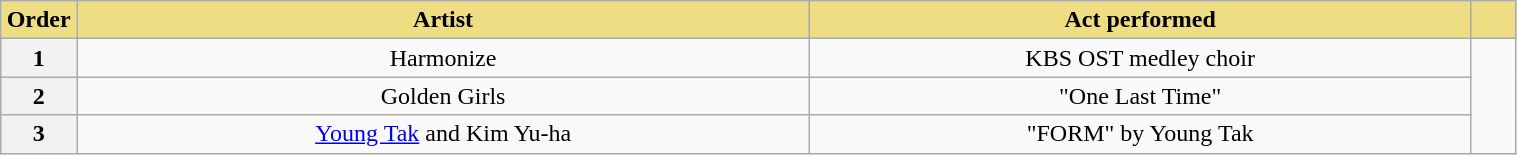<table class="wikitable" style="text-align:center; width:80%">
<tr>
<th scope="col" style="background:#eedd82; width:5%">Order</th>
<th scope="col" style="background:#eedd82">Artist</th>
<th scope="col" style="background:#eedd82">Act performed</th>
<th scope="col" class="unsortable" style="background:#eedd82; width:3%"></th>
</tr>
<tr>
<th scope="row">1</th>
<td>Harmonize</td>
<td>KBS OST medley choir</td>
<td rowspan="3"></td>
</tr>
<tr>
<th scope="row">2</th>
<td>Golden Girls</td>
<td>"One Last Time"</td>
</tr>
<tr>
<th scope="row">3</th>
<td><a href='#'>Young Tak</a> and Kim Yu-ha</td>
<td>"FORM" by Young Tak</td>
</tr>
</table>
